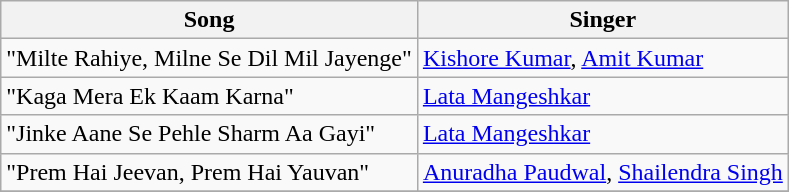<table class="wikitable">
<tr>
<th>Song</th>
<th>Singer</th>
</tr>
<tr>
<td>"Milte Rahiye, Milne Se Dil Mil Jayenge"</td>
<td><a href='#'>Kishore Kumar</a>, <a href='#'>Amit Kumar</a></td>
</tr>
<tr>
<td>"Kaga Mera Ek Kaam Karna"</td>
<td><a href='#'>Lata Mangeshkar</a></td>
</tr>
<tr>
<td>"Jinke Aane Se Pehle Sharm Aa Gayi"</td>
<td><a href='#'>Lata Mangeshkar</a></td>
</tr>
<tr>
<td>"Prem Hai Jeevan, Prem Hai Yauvan"</td>
<td><a href='#'>Anuradha Paudwal</a>, <a href='#'>Shailendra Singh</a></td>
</tr>
<tr>
</tr>
</table>
